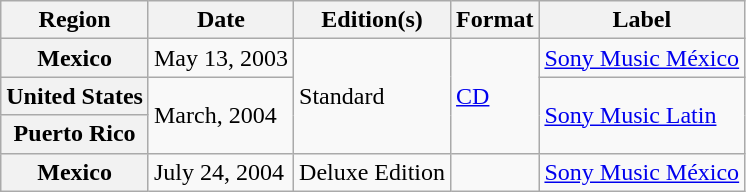<table class="wikitable plainrowheaders">
<tr>
<th scope="col">Region</th>
<th scope="col">Date</th>
<th scope="col">Edition(s)</th>
<th scope="col">Format</th>
<th scope="col">Label</th>
</tr>
<tr>
<th scope="row">Mexico</th>
<td>May 13, 2003</td>
<td scope="row" rowspan="3">Standard</td>
<td scope="row" rowspan="3"><a href='#'>CD</a></td>
<td><a href='#'>Sony Music México</a></td>
</tr>
<tr>
<th scope="row">United States</th>
<td rowspan="2">March, 2004</td>
<td rowspan="2"><a href='#'>Sony Music Latin</a></td>
</tr>
<tr>
<th scope="row">Puerto Rico</th>
</tr>
<tr>
<th scope="row" rowspan="1">Mexico</th>
<td>July 24, 2004</td>
<td>Deluxe Edition</td>
<td></td>
<td><a href='#'>Sony Music México</a></td>
</tr>
</table>
